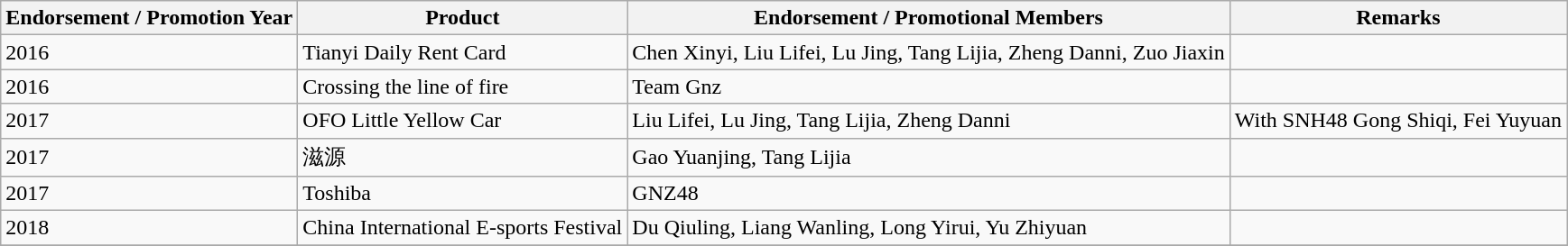<table class="wikitable sortable">
<tr>
<th>Endorsement / Promotion Year</th>
<th>Product</th>
<th>Endorsement / Promotional Members</th>
<th>Remarks</th>
</tr>
<tr>
<td>2016</td>
<td>Tianyi Daily Rent Card</td>
<td>Chen Xinyi, Liu Lifei, Lu Jing, Tang Lijia, Zheng Danni, Zuo Jiaxin</td>
<td></td>
</tr>
<tr>
<td>2016</td>
<td>Crossing the line of fire</td>
<td>Team Gnz</td>
<td></td>
</tr>
<tr>
<td>2017</td>
<td>OFO Little Yellow Car</td>
<td>Liu Lifei, Lu Jing, Tang Lijia, Zheng Danni</td>
<td>With SNH48 Gong Shiqi, Fei Yuyuan</td>
</tr>
<tr>
<td>2017</td>
<td>滋源</td>
<td>Gao Yuanjing, Tang Lijia</td>
<td></td>
</tr>
<tr>
<td>2017</td>
<td>Toshiba</td>
<td>GNZ48</td>
<td></td>
</tr>
<tr>
<td>2018</td>
<td>China International E-sports Festival</td>
<td>Du Qiuling, Liang Wanling, Long Yirui, Yu Zhiyuan</td>
<td></td>
</tr>
<tr>
</tr>
</table>
